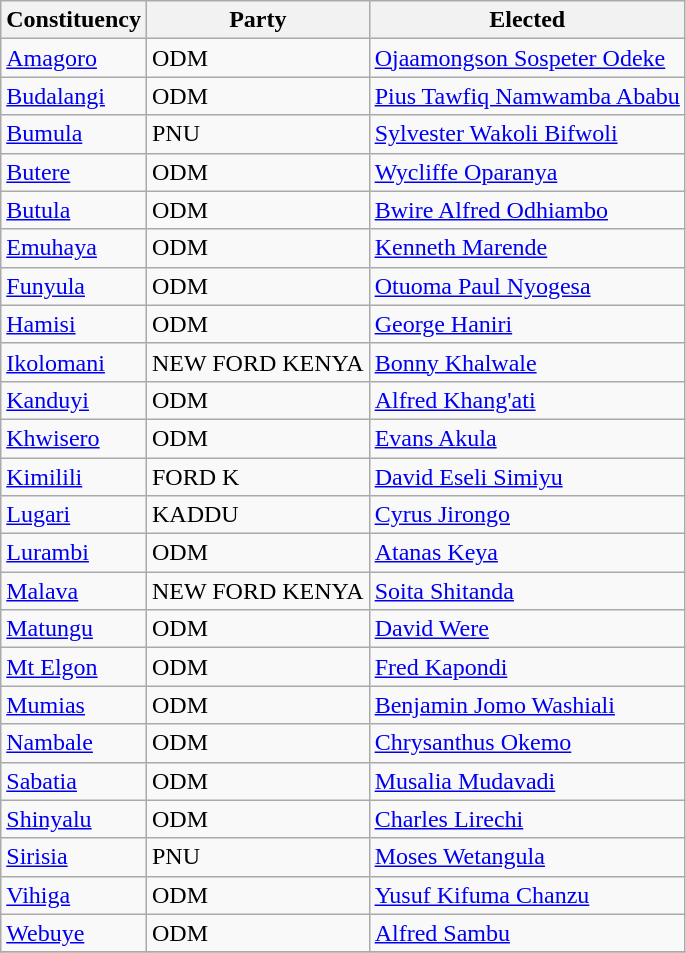<table class="wikitable">
<tr>
<th>Constituency</th>
<th>Party  <br><small></small></th>
<th>Elected</th>
</tr>
<tr>
<td><a href='#'>Amagoro</a></td>
<td>ODM</td>
<td><a href='#'>Ojaamongson Sospeter Odeke</a></td>
</tr>
<tr>
<td><a href='#'>Budalangi</a></td>
<td>ODM</td>
<td><a href='#'>Pius Tawfiq Namwamba Ababu</a></td>
</tr>
<tr>
<td><a href='#'>Bumula</a></td>
<td>PNU</td>
<td><a href='#'>Sylvester Wakoli Bifwoli</a></td>
</tr>
<tr>
<td><a href='#'>Butere</a></td>
<td>ODM</td>
<td><a href='#'>Wycliffe Oparanya</a></td>
</tr>
<tr>
<td><a href='#'>Butula</a></td>
<td>ODM</td>
<td><a href='#'>Bwire Alfred Odhiambo</a></td>
</tr>
<tr>
<td><a href='#'>Emuhaya</a></td>
<td>ODM</td>
<td><a href='#'>Kenneth Marende</a></td>
</tr>
<tr>
<td><a href='#'>Funyula</a></td>
<td>ODM</td>
<td><a href='#'>Otuoma Paul Nyogesa</a></td>
</tr>
<tr>
<td><a href='#'>Hamisi</a></td>
<td>ODM</td>
<td><a href='#'>George Haniri</a></td>
</tr>
<tr>
<td><a href='#'>Ikolomani</a></td>
<td>NEW FORD KENYA</td>
<td><a href='#'>Bonny Khalwale</a></td>
</tr>
<tr>
<td><a href='#'>Kanduyi</a></td>
<td>ODM</td>
<td><a href='#'>Alfred Khang'ati</a></td>
</tr>
<tr>
<td><a href='#'>Khwisero</a></td>
<td>ODM</td>
<td><a href='#'>Evans Akula</a></td>
</tr>
<tr>
<td><a href='#'>Kimilili</a></td>
<td>FORD K</td>
<td><a href='#'>David Eseli Simiyu</a></td>
</tr>
<tr>
<td><a href='#'>Lugari</a></td>
<td>KADDU</td>
<td><a href='#'>Cyrus Jirongo</a></td>
</tr>
<tr>
<td><a href='#'>Lurambi</a></td>
<td>ODM</td>
<td><a href='#'>Atanas Keya</a></td>
</tr>
<tr>
<td><a href='#'>Malava</a></td>
<td>NEW FORD KENYA</td>
<td><a href='#'>Soita Shitanda</a></td>
</tr>
<tr>
<td><a href='#'>Matungu</a></td>
<td>ODM</td>
<td><a href='#'>David Were</a></td>
</tr>
<tr>
<td><a href='#'>Mt Elgon</a></td>
<td>ODM</td>
<td><a href='#'>Fred Kapondi</a></td>
</tr>
<tr>
<td><a href='#'>Mumias</a></td>
<td>ODM</td>
<td><a href='#'>Benjamin Jomo Washiali</a></td>
</tr>
<tr>
<td><a href='#'>Nambale</a></td>
<td>ODM</td>
<td><a href='#'>Chrysanthus Okemo</a></td>
</tr>
<tr>
<td><a href='#'>Sabatia</a></td>
<td>ODM</td>
<td><a href='#'>Musalia Mudavadi</a></td>
</tr>
<tr>
<td><a href='#'>Shinyalu</a></td>
<td>ODM</td>
<td><a href='#'>Charles Lirechi</a></td>
</tr>
<tr>
<td><a href='#'>Sirisia</a></td>
<td>PNU</td>
<td><a href='#'>Moses Wetangula</a></td>
</tr>
<tr>
<td><a href='#'>Vihiga</a></td>
<td>ODM</td>
<td><a href='#'>Yusuf Kifuma Chanzu</a></td>
</tr>
<tr>
<td><a href='#'>Webuye</a></td>
<td>ODM</td>
<td><a href='#'>Alfred Sambu</a></td>
</tr>
<tr>
</tr>
</table>
